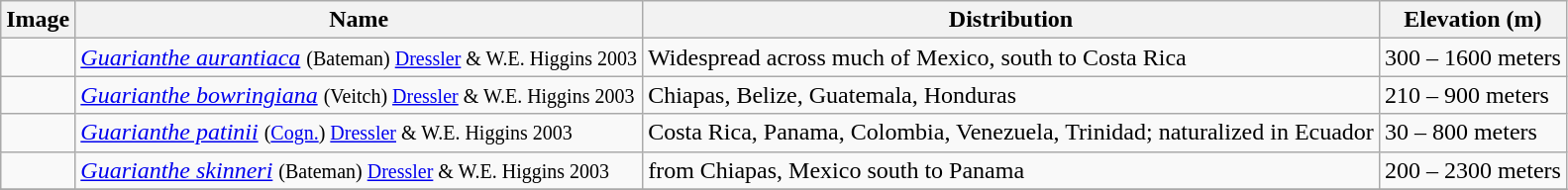<table class="wikitable">
<tr>
<th>Image</th>
<th>Name</th>
<th>Distribution</th>
<th>Elevation (m)</th>
</tr>
<tr>
<td></td>
<td><em><a href='#'>Guarianthe aurantiaca</a></em> <small>(Bateman) <a href='#'>Dressler</a> & W.E. Higgins 2003</small></td>
<td>Widespread across much of Mexico, south to Costa Rica</td>
<td>300 – 1600 meters</td>
</tr>
<tr>
<td></td>
<td><em><a href='#'>Guarianthe bowringiana</a></em> <small>(Veitch) <a href='#'>Dressler</a> & W.E. Higgins 2003</small></td>
<td>Chiapas, Belize, Guatemala, Honduras</td>
<td>210 – 900 meters</td>
</tr>
<tr>
<td></td>
<td><em><a href='#'>Guarianthe patinii</a></em> <small>(<a href='#'>Cogn.</a>) <a href='#'>Dressler</a> & W.E. Higgins 2003</small></td>
<td>Costa Rica, Panama, Colombia, Venezuela, Trinidad; naturalized in Ecuador</td>
<td>30 – 800 meters</td>
</tr>
<tr>
<td></td>
<td><em><a href='#'>Guarianthe skinneri</a></em> <small>(Bateman) <a href='#'>Dressler</a> & W.E. Higgins 2003</small></td>
<td>from Chiapas, Mexico south to Panama</td>
<td>200 – 2300 meters</td>
</tr>
<tr>
</tr>
</table>
